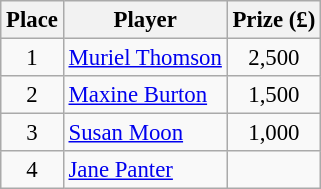<table class="wikitable" style="font-size:95%">
<tr>
<th>Place</th>
<th>Player</th>
<th>Prize (£)</th>
</tr>
<tr>
<td align=center>1</td>
<td> <a href='#'>Muriel Thomson</a></td>
<td align=center>2,500</td>
</tr>
<tr>
<td align=center>2</td>
<td> <a href='#'>Maxine Burton</a></td>
<td align=center>1,500</td>
</tr>
<tr>
<td align=center>3</td>
<td> <a href='#'>Susan Moon</a></td>
<td align=center>1,000</td>
</tr>
<tr>
<td align=center>4</td>
<td> <a href='#'>Jane Panter</a></td>
<td align=center></td>
</tr>
</table>
